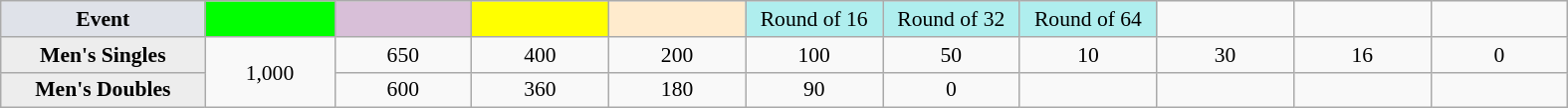<table class=wikitable style=font-size:90%;text-align:center>
<tr>
<td style="width:130px; background:#dfe2e9;"><strong>Event</strong></td>
<td style="width:80px; background:lime;"></td>
<td style="width:85px; background:thistle;"></td>
<td style="width:85px; background:#ff0;"></td>
<td style="width:85px; background:#ffebcd;"></td>
<td style="width:85px; background:#afeeee;">Round of 16</td>
<td style="width:85px; background:#afeeee;">Round of 32</td>
<td style="width:85px; background:#afeeee;">Round of 64</td>
<td width=85></td>
<td width=85></td>
<td width=85></td>
</tr>
<tr>
<th style="background:#ededed;">Men's Singles</th>
<td rowspan=2>1,000</td>
<td>650</td>
<td>400</td>
<td>200</td>
<td>100</td>
<td>50</td>
<td>10</td>
<td>30</td>
<td>16</td>
<td>0</td>
</tr>
<tr>
<th style="background:#ededed;">Men's Doubles</th>
<td>600</td>
<td>360</td>
<td>180</td>
<td>90</td>
<td>0</td>
<td></td>
<td></td>
<td></td>
<td></td>
</tr>
</table>
